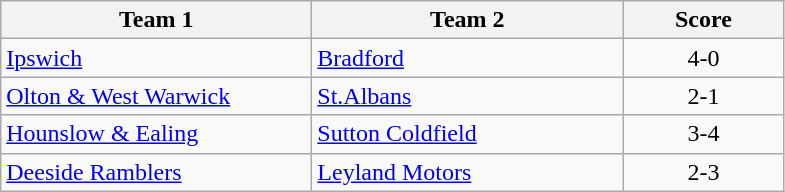<table class="wikitable" style="font-size: 100%">
<tr>
<th width=200>Team 1</th>
<th width=200>Team 2</th>
<th width=100>Score</th>
</tr>
<tr>
<td><a href='#'>Ipswich</a></td>
<td><a href='#'>Bradford</a></td>
<td align=center>4-0</td>
</tr>
<tr>
<td><a href='#'>Olton & West Warwick</a></td>
<td><a href='#'>St.Albans</a></td>
<td 8-0 align=center>2-1</td>
</tr>
<tr>
<td><a href='#'>Hounslow & Ealing</a></td>
<td><a href='#'>Sutton Coldfield</a></td>
<td align=center>3-4</td>
</tr>
<tr>
<td><a href='#'>Deeside Ramblers</a></td>
<td><a href='#'>Leyland Motors</a></td>
<td align=center>2-3</td>
</tr>
</table>
